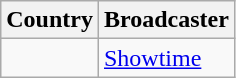<table class="wikitable">
<tr>
<th align=center>Country</th>
<th align=center>Broadcaster</th>
</tr>
<tr>
<td></td>
<td><a href='#'>Showtime</a></td>
</tr>
</table>
